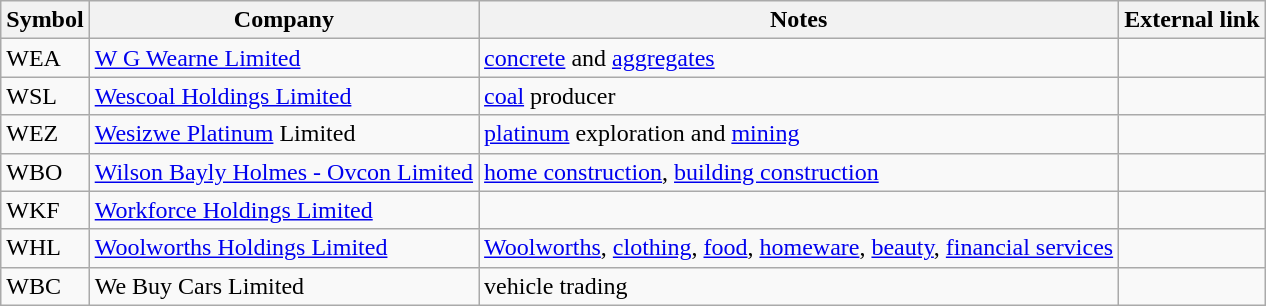<table class="wikitable sortable">
<tr>
<th>Symbol</th>
<th>Company</th>
<th>Notes</th>
<th>External link</th>
</tr>
<tr>
<td>WEA</td>
<td><a href='#'>W G Wearne Limited</a></td>
<td><a href='#'>concrete</a> and <a href='#'>aggregates</a></td>
<td></td>
</tr>
<tr>
<td>WSL</td>
<td><a href='#'>Wescoal Holdings Limited</a></td>
<td><a href='#'>coal</a> producer</td>
<td></td>
</tr>
<tr>
<td>WEZ</td>
<td><a href='#'>Wesizwe Platinum</a> Limited</td>
<td><a href='#'>platinum</a> exploration and <a href='#'>mining</a></td>
<td></td>
</tr>
<tr>
<td>WBO</td>
<td><a href='#'>Wilson Bayly Holmes - Ovcon Limited</a></td>
<td><a href='#'>home construction</a>, <a href='#'>building construction</a></td>
<td></td>
</tr>
<tr>
<td>WKF</td>
<td><a href='#'>Workforce Holdings Limited</a></td>
<td></td>
<td></td>
</tr>
<tr>
<td>WHL</td>
<td><a href='#'>Woolworths Holdings Limited</a></td>
<td><a href='#'>Woolworths</a>, <a href='#'>clothing</a>, <a href='#'>food</a>, <a href='#'>homeware</a>, <a href='#'>beauty</a>, <a href='#'>financial services</a></td>
<td></td>
</tr>
<tr>
<td>WBC</td>
<td>We Buy Cars Limited</td>
<td>vehicle trading</td>
</tr>
</table>
